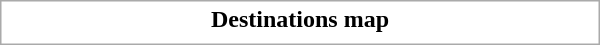<table class="collapsible uncollapsed" style="border:1px #aaa solid; width:25em; margin:0.2em auto">
<tr>
<th>Destinations map</th>
</tr>
<tr>
<td></td>
</tr>
</table>
